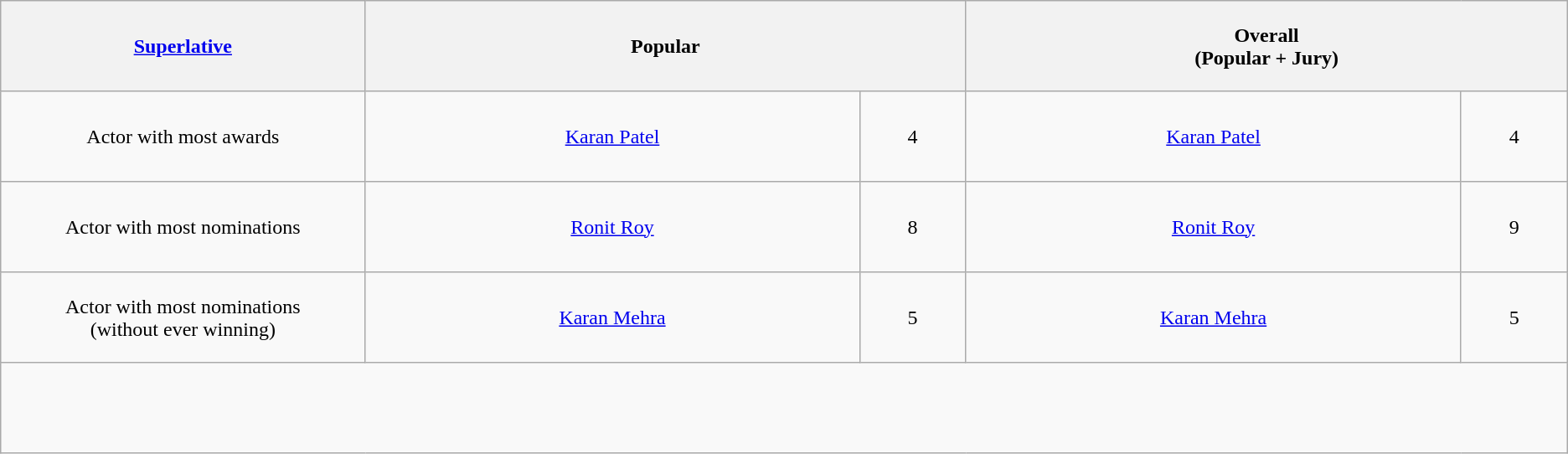<table class="wikitable" style="text-align: center">
<tr style="height:4.5em;">
<th style="width:350px;"><a href='#'>Superlative</a></th>
<th colspan="2" style="width:600px;">Popular</th>
<th colspan="2" style="width:600px;">Overall<br>(Popular + Jury)</th>
</tr>
<tr style="height:4.5em;">
<td style="width:350px;">Actor with most awards</td>
<td style="width:500px;"><a href='#'>Karan Patel</a></td>
<td style="width:100px;">4</td>
<td style="width:500px;"><a href='#'>Karan Patel</a></td>
<td style="width:100px;">4</td>
</tr>
<tr style="height:4.5em;">
<td>Actor with most nominations</td>
<td style="width:500px;"><a href='#'>Ronit Roy</a></td>
<td style="width:100px;">8</td>
<td style="width:500px;"><a href='#'>Ronit Roy</a></td>
<td style="width:100px;">9</td>
</tr>
<tr style="height:4.5em;">
<td>Actor with most nominations<br>(without ever winning)</td>
<td style="width:500px;"><a href='#'>Karan Mehra</a></td>
<td style="width:100px;">5</td>
<td style="width:500px;"><a href='#'>Karan Mehra</a></td>
<td style="width:100px;">5</td>
</tr>
<tr style="height:4.5em;">
</tr>
</table>
